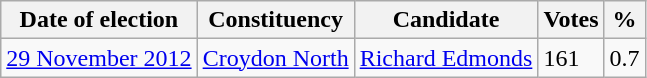<table class="wikitable">
<tr>
<th>Date of election</th>
<th>Constituency</th>
<th>Candidate</th>
<th>Votes</th>
<th>%</th>
</tr>
<tr>
<td><a href='#'>29 November 2012</a></td>
<td><a href='#'>Croydon North</a></td>
<td><a href='#'>Richard Edmonds</a></td>
<td>161</td>
<td>0.7</td>
</tr>
</table>
